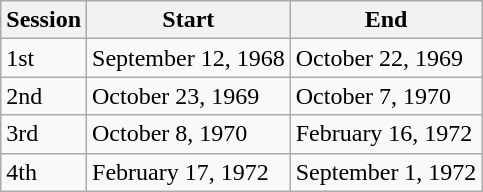<table class="wikitable">
<tr>
<th>Session</th>
<th>Start</th>
<th>End</th>
</tr>
<tr>
<td>1st</td>
<td>September 12, 1968</td>
<td>October 22, 1969</td>
</tr>
<tr>
<td>2nd</td>
<td>October 23, 1969</td>
<td>October 7, 1970</td>
</tr>
<tr>
<td>3rd</td>
<td>October 8, 1970</td>
<td>February 16, 1972</td>
</tr>
<tr>
<td>4th</td>
<td>February 17, 1972</td>
<td>September 1, 1972</td>
</tr>
</table>
